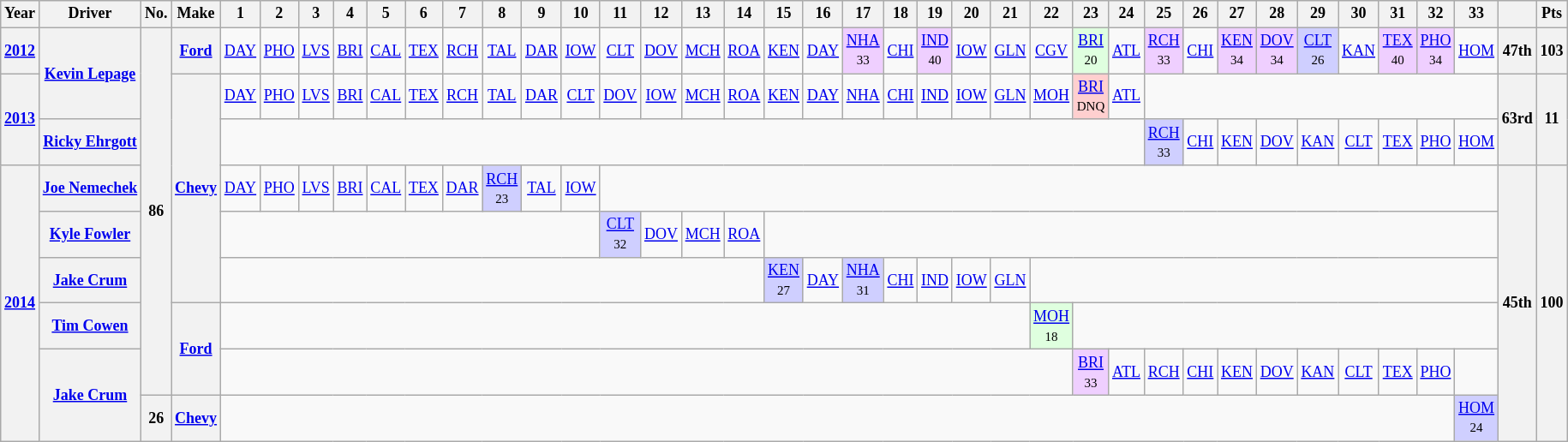<table class="wikitable" style="text-align:center; font-size:75%">
<tr>
<th>Year</th>
<th>Driver</th>
<th>No.</th>
<th>Make</th>
<th>1</th>
<th>2</th>
<th>3</th>
<th>4</th>
<th>5</th>
<th>6</th>
<th>7</th>
<th>8</th>
<th>9</th>
<th>10</th>
<th>11</th>
<th>12</th>
<th>13</th>
<th>14</th>
<th>15</th>
<th>16</th>
<th>17</th>
<th>18</th>
<th>19</th>
<th>20</th>
<th>21</th>
<th>22</th>
<th>23</th>
<th>24</th>
<th>25</th>
<th>26</th>
<th>27</th>
<th>28</th>
<th>29</th>
<th>30</th>
<th>31</th>
<th>32</th>
<th>33</th>
<th></th>
<th>Pts</th>
</tr>
<tr>
<th><a href='#'>2012</a></th>
<th rowspan=2><a href='#'>Kevin Lepage</a></th>
<th rowspan=8>86</th>
<th><a href='#'>Ford</a></th>
<td><a href='#'>DAY</a></td>
<td><a href='#'>PHO</a></td>
<td><a href='#'>LVS</a></td>
<td><a href='#'>BRI</a></td>
<td><a href='#'>CAL</a></td>
<td><a href='#'>TEX</a></td>
<td><a href='#'>RCH</a></td>
<td><a href='#'>TAL</a></td>
<td><a href='#'>DAR</a></td>
<td><a href='#'>IOW</a></td>
<td><a href='#'>CLT</a></td>
<td><a href='#'>DOV</a></td>
<td><a href='#'>MCH</a></td>
<td><a href='#'>ROA</a></td>
<td><a href='#'>KEN</a></td>
<td><a href='#'>DAY</a></td>
<td style="background:#EFCFFF;"><a href='#'>NHA</a><br><small>33</small></td>
<td><a href='#'>CHI</a></td>
<td style="background:#EFCFFF;"><a href='#'>IND</a><br><small>40</small></td>
<td><a href='#'>IOW</a></td>
<td><a href='#'>GLN</a></td>
<td><a href='#'>CGV</a></td>
<td style="background:#DFFFDF;"><a href='#'>BRI</a><br><small>20</small></td>
<td><a href='#'>ATL</a></td>
<td style="background:#EFCFFF;"><a href='#'>RCH</a><br><small>33</small></td>
<td><a href='#'>CHI</a></td>
<td style="background:#EFCFFF;"><a href='#'>KEN</a><br><small>34</small></td>
<td style="background:#EFCFFF;"><a href='#'>DOV</a><br><small>34</small></td>
<td style="background:#CFCFFF;"><a href='#'>CLT</a><br><small>26</small></td>
<td><a href='#'>KAN</a></td>
<td style="background:#EFCFFF;"><a href='#'>TEX</a><br><small>40</small></td>
<td style="background:#EFCFFF;"><a href='#'>PHO</a><br><small>34</small></td>
<td><a href='#'>HOM</a></td>
<th>47th</th>
<th>103</th>
</tr>
<tr>
<th rowspan=2><a href='#'>2013</a></th>
<th rowspan=5><a href='#'>Chevy</a></th>
<td><a href='#'>DAY</a></td>
<td><a href='#'>PHO</a></td>
<td><a href='#'>LVS</a></td>
<td><a href='#'>BRI</a></td>
<td><a href='#'>CAL</a></td>
<td><a href='#'>TEX</a></td>
<td><a href='#'>RCH</a></td>
<td><a href='#'>TAL</a></td>
<td><a href='#'>DAR</a></td>
<td><a href='#'>CLT</a></td>
<td><a href='#'>DOV</a></td>
<td><a href='#'>IOW</a></td>
<td><a href='#'>MCH</a></td>
<td><a href='#'>ROA</a></td>
<td><a href='#'>KEN</a></td>
<td><a href='#'>DAY</a></td>
<td><a href='#'>NHA</a></td>
<td><a href='#'>CHI</a></td>
<td><a href='#'>IND</a></td>
<td><a href='#'>IOW</a></td>
<td><a href='#'>GLN</a></td>
<td><a href='#'>MOH</a></td>
<td style="background:#FFCFCF;"><a href='#'>BRI</a><br><small>DNQ</small></td>
<td><a href='#'>ATL</a></td>
<td colspan=9></td>
<th rowspan=2>63rd</th>
<th rowspan=2>11</th>
</tr>
<tr>
<th><a href='#'>Ricky Ehrgott</a></th>
<td colspan=24></td>
<td style="background:#CFCFFF;"><a href='#'>RCH</a><br><small>33</small></td>
<td><a href='#'>CHI</a></td>
<td><a href='#'>KEN</a></td>
<td><a href='#'>DOV</a></td>
<td><a href='#'>KAN</a></td>
<td><a href='#'>CLT</a></td>
<td><a href='#'>TEX</a></td>
<td><a href='#'>PHO</a></td>
<td><a href='#'>HOM</a></td>
</tr>
<tr>
<th rowspan=6><a href='#'>2014</a></th>
<th><a href='#'>Joe Nemechek</a></th>
<td><a href='#'>DAY</a></td>
<td><a href='#'>PHO</a></td>
<td><a href='#'>LVS</a></td>
<td><a href='#'>BRI</a></td>
<td><a href='#'>CAL</a></td>
<td><a href='#'>TEX</a></td>
<td><a href='#'>DAR</a></td>
<td style="background:#CFCFFF;"><a href='#'>RCH</a><br><small>23</small></td>
<td><a href='#'>TAL</a></td>
<td><a href='#'>IOW</a></td>
<td colspan=23></td>
<th rowspan=6>45th</th>
<th rowspan=6>100</th>
</tr>
<tr>
<th><a href='#'>Kyle Fowler</a></th>
<td colspan=10></td>
<td style="background:#CFCFFF;"><a href='#'>CLT</a><br><small>32</small></td>
<td><a href='#'>DOV</a></td>
<td><a href='#'>MCH</a></td>
<td><a href='#'>ROA</a></td>
<td colspan=19></td>
</tr>
<tr>
<th><a href='#'>Jake Crum</a></th>
<td colspan=14></td>
<td style="background:#CFCFFF;"><a href='#'>KEN</a><br><small>27</small></td>
<td><a href='#'>DAY</a></td>
<td style="background:#CFCFFF;"><a href='#'>NHA</a><br><small>31</small></td>
<td><a href='#'>CHI</a></td>
<td><a href='#'>IND</a></td>
<td><a href='#'>IOW</a></td>
<td><a href='#'>GLN</a></td>
<td colspan=12></td>
</tr>
<tr>
<th><a href='#'>Tim Cowen</a></th>
<th rowspan=2><a href='#'>Ford</a></th>
<td colspan=21></td>
<td style="background:#DFFFDF;"><a href='#'>MOH</a><br><small>18</small></td>
<td colspan=11></td>
</tr>
<tr>
<th rowspan=2><a href='#'>Jake Crum</a></th>
<td colspan=22></td>
<td style="background:#EFCFFF;"><a href='#'>BRI</a><br><small>33</small></td>
<td><a href='#'>ATL</a></td>
<td><a href='#'>RCH</a></td>
<td><a href='#'>CHI</a></td>
<td><a href='#'>KEN</a></td>
<td><a href='#'>DOV</a></td>
<td><a href='#'>KAN</a></td>
<td><a href='#'>CLT</a></td>
<td><a href='#'>TEX</a></td>
<td><a href='#'>PHO</a></td>
<td colspan=1></td>
</tr>
<tr>
<th>26</th>
<th><a href='#'>Chevy</a></th>
<td colspan=32></td>
<td style="background:#CFCFFF;"><a href='#'>HOM</a><br><small>24</small></td>
</tr>
</table>
